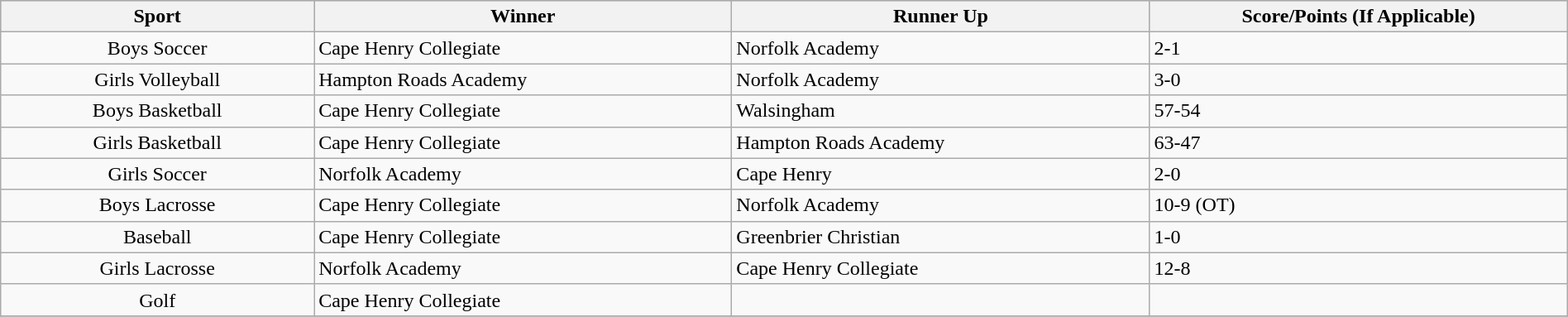<table class="wikitable" style="width: 100%">
<tr style="background:#A8BDEC;">
<th width=15%>Sport</th>
<th width=20%>Winner</th>
<th width=20%>Runner Up</th>
<th width=20%>Score/Points (If Applicable)</th>
</tr>
<tr>
<td align=center>Boys Soccer</td>
<td>Cape Henry Collegiate</td>
<td>Norfolk Academy</td>
<td>2-1</td>
</tr>
<tr>
<td align=center>Girls Volleyball</td>
<td>Hampton Roads Academy</td>
<td>Norfolk Academy</td>
<td>3-0</td>
</tr>
<tr>
<td align=center>Boys Basketball</td>
<td>Cape Henry Collegiate</td>
<td>Walsingham</td>
<td>57-54</td>
</tr>
<tr>
<td align=center>Girls Basketball</td>
<td>Cape Henry Collegiate</td>
<td>Hampton Roads Academy</td>
<td>63-47</td>
</tr>
<tr>
<td align=center>Girls Soccer</td>
<td>Norfolk Academy</td>
<td>Cape Henry</td>
<td>2-0</td>
</tr>
<tr>
<td align=center>Boys Lacrosse</td>
<td>Cape Henry Collegiate</td>
<td>Norfolk Academy</td>
<td>10-9 (OT)</td>
</tr>
<tr>
<td align=center>Baseball</td>
<td>Cape Henry Collegiate</td>
<td>Greenbrier Christian</td>
<td>1-0</td>
</tr>
<tr>
<td align=center>Girls Lacrosse</td>
<td>Norfolk Academy</td>
<td>Cape Henry Collegiate</td>
<td>12-8</td>
</tr>
<tr>
<td align=center>Golf</td>
<td>Cape Henry Collegiate</td>
<td></td>
<td></td>
</tr>
<tr>
</tr>
</table>
